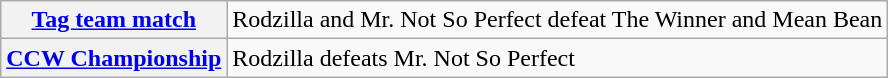<table class="wikitable" border="1">
<tr>
<th><a href='#'>Tag team match</a></th>
<td>Rodzilla and Mr. Not So Perfect defeat The Winner and Mean Bean</td>
</tr>
<tr>
<th><a href='#'>CCW Championship</a></th>
<td>Rodzilla defeats Mr. Not So Perfect</td>
</tr>
</table>
